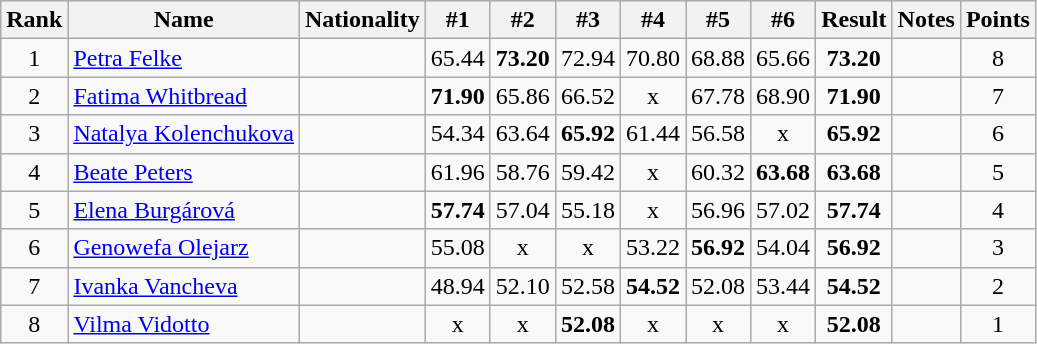<table class="wikitable sortable" style="text-align:center">
<tr>
<th>Rank</th>
<th>Name</th>
<th>Nationality</th>
<th>#1</th>
<th>#2</th>
<th>#3</th>
<th>#4</th>
<th>#5</th>
<th>#6</th>
<th>Result</th>
<th>Notes</th>
<th>Points</th>
</tr>
<tr>
<td>1</td>
<td align=left><a href='#'>Petra Felke</a></td>
<td align=left></td>
<td>65.44</td>
<td><strong>73.20</strong></td>
<td>72.94</td>
<td>70.80</td>
<td>68.88</td>
<td>65.66</td>
<td><strong>73.20</strong></td>
<td></td>
<td>8</td>
</tr>
<tr>
<td>2</td>
<td align=left><a href='#'>Fatima Whitbread</a></td>
<td align=left></td>
<td><strong>71.90</strong></td>
<td>65.86</td>
<td>66.52</td>
<td>x</td>
<td>67.78</td>
<td>68.90</td>
<td><strong>71.90</strong></td>
<td></td>
<td>7</td>
</tr>
<tr>
<td>3</td>
<td align=left><a href='#'>Natalya Kolenchukova</a></td>
<td align=left></td>
<td>54.34</td>
<td>63.64</td>
<td><strong>65.92</strong></td>
<td>61.44</td>
<td>56.58</td>
<td>x</td>
<td><strong>65.92</strong></td>
<td></td>
<td>6</td>
</tr>
<tr>
<td>4</td>
<td align=left><a href='#'>Beate Peters</a></td>
<td align=left></td>
<td>61.96</td>
<td>58.76</td>
<td>59.42</td>
<td>x</td>
<td>60.32</td>
<td><strong>63.68</strong></td>
<td><strong>63.68</strong></td>
<td></td>
<td>5</td>
</tr>
<tr>
<td>5</td>
<td align=left><a href='#'>Elena Burgárová</a></td>
<td align=left></td>
<td><strong>57.74</strong></td>
<td>57.04</td>
<td>55.18</td>
<td>x</td>
<td>56.96</td>
<td>57.02</td>
<td><strong>57.74</strong></td>
<td></td>
<td>4</td>
</tr>
<tr>
<td>6</td>
<td align=left><a href='#'>Genowefa Olejarz</a></td>
<td align=left></td>
<td>55.08</td>
<td>x</td>
<td>x</td>
<td>53.22</td>
<td><strong>56.92</strong></td>
<td>54.04</td>
<td><strong>56.92</strong></td>
<td></td>
<td>3</td>
</tr>
<tr>
<td>7</td>
<td align=left><a href='#'>Ivanka Vancheva</a></td>
<td align=left></td>
<td>48.94</td>
<td>52.10</td>
<td>52.58</td>
<td><strong>54.52</strong></td>
<td>52.08</td>
<td>53.44</td>
<td><strong>54.52</strong></td>
<td></td>
<td>2</td>
</tr>
<tr>
<td>8</td>
<td align=left><a href='#'>Vilma Vidotto</a></td>
<td align=left></td>
<td>x</td>
<td>x</td>
<td><strong>52.08</strong></td>
<td>x</td>
<td>x</td>
<td>x</td>
<td><strong>52.08</strong></td>
<td></td>
<td>1</td>
</tr>
</table>
